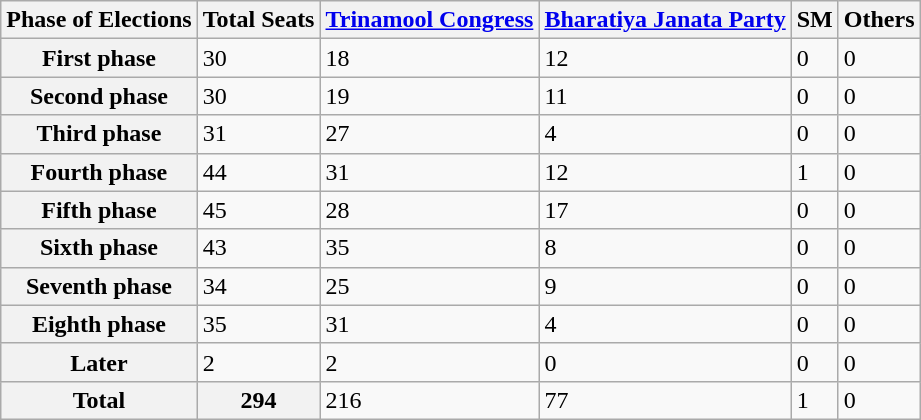<table class="wikitable sortable">
<tr>
<th>Phase of Elections</th>
<th>Total Seats</th>
<th><a href='#'>Trinamool Congress</a></th>
<th><a href='#'>Bharatiya Janata Party</a></th>
<th>SM</th>
<th>Others</th>
</tr>
<tr>
<th>First phase</th>
<td>30</td>
<td>18</td>
<td>12</td>
<td>0</td>
<td>0</td>
</tr>
<tr>
<th>Second phase</th>
<td>30</td>
<td>19</td>
<td>11</td>
<td>0</td>
<td>0</td>
</tr>
<tr>
<th>Third phase</th>
<td>31</td>
<td>27</td>
<td>4</td>
<td>0</td>
<td>0</td>
</tr>
<tr>
<th>Fourth phase</th>
<td>44</td>
<td>31</td>
<td>12</td>
<td>1</td>
<td>0</td>
</tr>
<tr>
<th>Fifth phase</th>
<td>45</td>
<td>28</td>
<td>17</td>
<td>0</td>
<td>0</td>
</tr>
<tr>
<th>Sixth phase</th>
<td>43</td>
<td>35</td>
<td>8</td>
<td>0</td>
<td>0</td>
</tr>
<tr>
<th>Seventh phase</th>
<td>34</td>
<td> 25</td>
<td>9</td>
<td>0</td>
<td>0</td>
</tr>
<tr>
<th>Eighth phase</th>
<td>35</td>
<td>31</td>
<td>4</td>
<td>0</td>
<td>0</td>
</tr>
<tr>
<th>Later</th>
<td>2</td>
<td>2</td>
<td>0</td>
<td>0</td>
<td>0</td>
</tr>
<tr>
<th>Total</th>
<th>294</th>
<td>216</td>
<td>77</td>
<td>1</td>
<td>0</td>
</tr>
</table>
